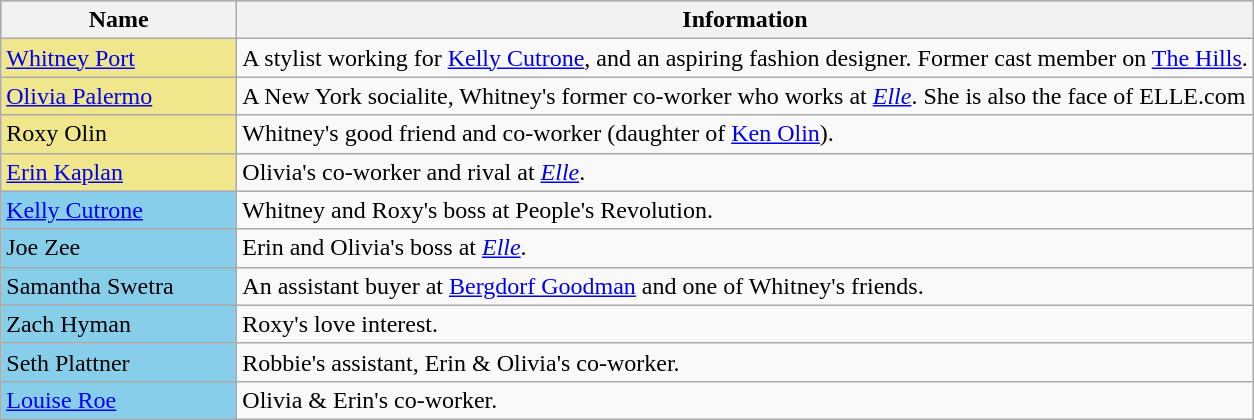<table class="wikitable">
<tr style="background:silver">
<th>Name</th>
<th>Information</th>
</tr>
<tr>
<td bgcolor="khaki" width="150" valign="top"><a href='#'>Whitney Port</a></td>
<td>A stylist working for <a href='#'>Kelly Cutrone</a>, and an aspiring fashion designer. Former cast member on <a href='#'>The Hills</a>.</td>
</tr>
<tr>
<td bgcolor="khaki" width="150" valign="top"><a href='#'>Olivia Palermo</a></td>
<td>A New York socialite, Whitney's former co-worker who works at <em><a href='#'>Elle</a></em>. She is also the face of ELLE.com</td>
</tr>
<tr>
<td bgcolor="khaki" width="150" valign="top">Roxy Olin</td>
<td>Whitney's good friend and co-worker (daughter of <a href='#'>Ken Olin</a>).</td>
</tr>
<tr>
<td bgcolor="khaki" width="150" valign="top"><a href='#'>Erin Kaplan</a></td>
<td>Olivia's co-worker and rival at <em><a href='#'>Elle</a></em>.</td>
</tr>
<tr>
<td bgcolor="skyblue" width="150" valign="top"><a href='#'>Kelly Cutrone</a></td>
<td>Whitney and Roxy's boss at People's Revolution.</td>
</tr>
<tr>
<td bgcolor="skyblue" width="150" valign="top">Joe Zee</td>
<td>Erin and Olivia's boss at <em><a href='#'>Elle</a></em>.</td>
</tr>
<tr>
<td bgcolor="skyblue" width="150" valign="top">Samantha Swetra</td>
<td>An assistant buyer at <a href='#'>Bergdorf Goodman</a> and one of Whitney's friends.</td>
</tr>
<tr>
<td bgcolor="skyblue" width="150" valign="top">Zach Hyman</td>
<td>Roxy's love interest.</td>
</tr>
<tr>
<td bgcolor="skyblue" width="150" valign="top">Seth Plattner</td>
<td>Robbie's assistant, Erin & Olivia's co-worker.</td>
</tr>
<tr>
<td bgcolor="skyblue" width="150" valign="top"><a href='#'>Louise Roe</a></td>
<td>Olivia & Erin's co-worker.</td>
</tr>
</table>
